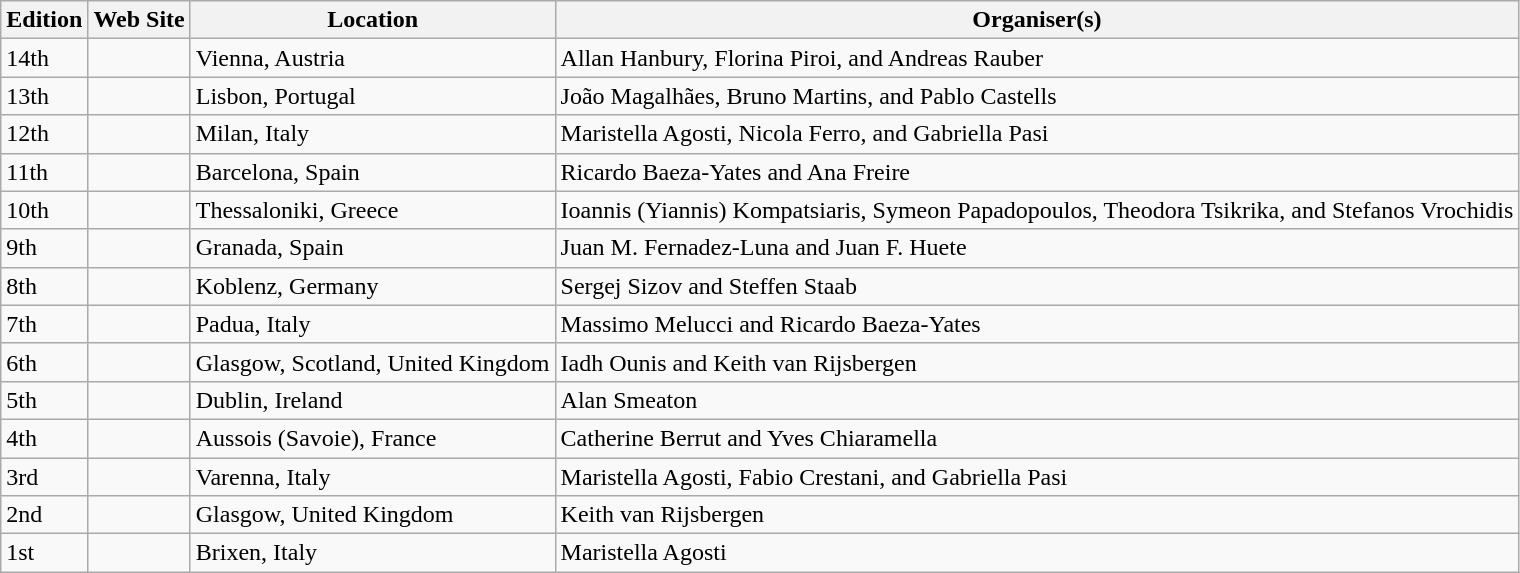<table class="wikitable" border="1">
<tr>
<th>Edition</th>
<th>Web Site</th>
<th>Location</th>
<th>Organiser(s)</th>
</tr>
<tr>
<td>14th</td>
<td></td>
<td>Vienna, Austria</td>
<td>Allan Hanbury, Florina Piroi, and Andreas Rauber</td>
</tr>
<tr>
<td>13th</td>
<td></td>
<td>Lisbon, Portugal</td>
<td>João Magalhães, Bruno Martins, and Pablo Castells</td>
</tr>
<tr>
<td>12th</td>
<td></td>
<td>Milan, Italy</td>
<td>Maristella Agosti, Nicola Ferro, and Gabriella Pasi</td>
</tr>
<tr>
<td>11th</td>
<td></td>
<td>Barcelona, Spain</td>
<td>Ricardo Baeza-Yates and Ana Freire</td>
</tr>
<tr>
<td>10th</td>
<td></td>
<td>Thessaloniki, Greece</td>
<td>Ioannis (Yiannis) Kompatsiaris, Symeon Papadopoulos, Theodora Tsikrika, and Stefanos Vrochidis</td>
</tr>
<tr>
<td>9th</td>
<td></td>
<td>Granada, Spain</td>
<td>Juan M. Fernadez-Luna and Juan F. Huete</td>
</tr>
<tr>
<td>8th</td>
<td></td>
<td>Koblenz, Germany</td>
<td>Sergej Sizov and Steffen Staab</td>
</tr>
<tr>
<td>7th</td>
<td></td>
<td>Padua, Italy</td>
<td>Massimo Melucci and Ricardo Baeza-Yates</td>
</tr>
<tr>
<td>6th</td>
<td></td>
<td>Glasgow, Scotland, United Kingdom</td>
<td>Iadh Ounis and Keith van Rijsbergen</td>
</tr>
<tr>
<td>5th</td>
<td></td>
<td>Dublin, Ireland</td>
<td>Alan Smeaton</td>
</tr>
<tr>
<td>4th</td>
<td></td>
<td>Aussois (Savoie), France</td>
<td>Catherine Berrut and Yves Chiaramella</td>
</tr>
<tr>
<td>3rd</td>
<td></td>
<td>Varenna, Italy</td>
<td>Maristella Agosti, Fabio Crestani, and Gabriella Pasi</td>
</tr>
<tr>
<td>2nd</td>
<td></td>
<td>Glasgow, United Kingdom</td>
<td>Keith van Rijsbergen</td>
</tr>
<tr>
<td>1st</td>
<td></td>
<td>Brixen, Italy</td>
<td>Maristella Agosti</td>
</tr>
</table>
